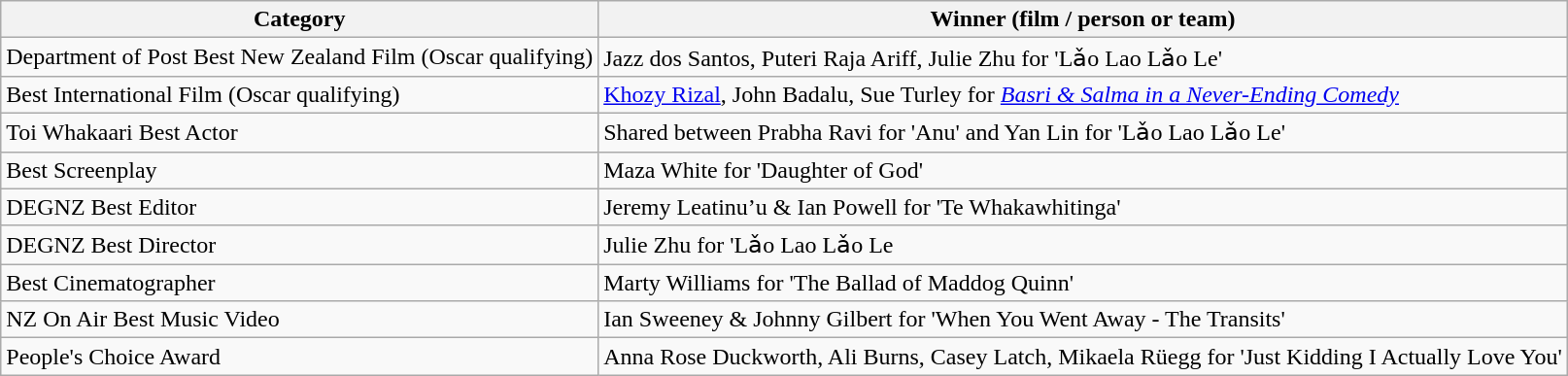<table class="wikitable">
<tr>
<th>Category</th>
<th>Winner (film / person or team)</th>
</tr>
<tr>
<td>Department of Post Best New Zealand Film (Oscar qualifying)</td>
<td>Jazz dos Santos, Puteri Raja Ariff, Julie Zhu for 'Lǎo Lao Lǎo Le'</td>
</tr>
<tr>
<td>Best International Film (Oscar qualifying)</td>
<td><a href='#'>Khozy Rizal</a>, John Badalu, Sue Turley for <em><a href='#'>Basri & Salma in a Never-Ending Comedy</a></em></td>
</tr>
<tr>
<td>Toi Whakaari Best Actor</td>
<td>Shared between Prabha Ravi for 'Anu' and Yan Lin for 'Lǎo Lao Lǎo Le'</td>
</tr>
<tr>
<td>Best Screenplay</td>
<td>Maza White for 'Daughter of God'</td>
</tr>
<tr>
<td>DEGNZ Best Editor</td>
<td>Jeremy Leatinu’u & Ian Powell for 'Te Whakawhitinga'</td>
</tr>
<tr>
<td>DEGNZ Best Director</td>
<td>Julie Zhu for 'Lǎo Lao Lǎo Le</td>
</tr>
<tr>
<td>Best Cinematographer</td>
<td>Marty Williams for 'The Ballad of Maddog Quinn'</td>
</tr>
<tr>
<td>NZ On Air Best Music Video</td>
<td>Ian Sweeney & Johnny Gilbert for 'When You Went Away - The Transits'</td>
</tr>
<tr>
<td>People's Choice Award</td>
<td>Anna Rose Duckworth, Ali Burns, Casey Latch, Mikaela Rüegg for 'Just Kidding I Actually Love You'</td>
</tr>
</table>
